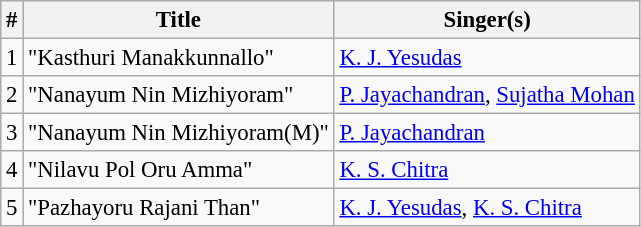<table class="wikitable" style="font-size:95%;">
<tr>
<th>#</th>
<th>Title</th>
<th>Singer(s)</th>
</tr>
<tr>
<td>1</td>
<td>"Kasthuri Manakkunnallo"</td>
<td><a href='#'>K. J. Yesudas</a></td>
</tr>
<tr>
<td>2</td>
<td>"Nanayum Nin Mizhiyoram"</td>
<td><a href='#'>P. Jayachandran</a>, <a href='#'>Sujatha Mohan</a></td>
</tr>
<tr>
<td>3</td>
<td>"Nanayum Nin Mizhiyoram(M)"</td>
<td><a href='#'>P. Jayachandran</a></td>
</tr>
<tr>
<td>4</td>
<td>"Nilavu Pol Oru Amma"</td>
<td><a href='#'>K. S. Chitra</a></td>
</tr>
<tr>
<td>5</td>
<td>"Pazhayoru Rajani Than"</td>
<td><a href='#'>K. J. Yesudas</a>, <a href='#'>K. S. Chitra</a></td>
</tr>
</table>
